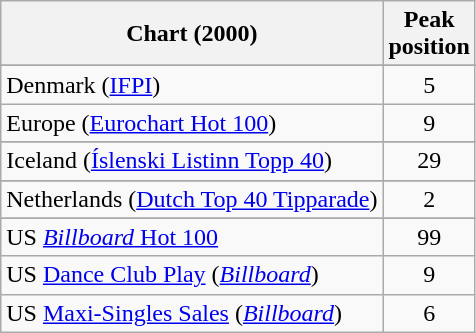<table class="wikitable sortable">
<tr>
<th>Chart (2000)</th>
<th>Peak<br>position</th>
</tr>
<tr>
</tr>
<tr>
</tr>
<tr>
</tr>
<tr>
</tr>
<tr>
</tr>
<tr>
<td>Denmark (<a href='#'>IFPI</a>)</td>
<td style="text-align:center;">5</td>
</tr>
<tr>
<td>Europe (<a href='#'>Eurochart Hot 100</a>)</td>
<td style="text-align:center;">9</td>
</tr>
<tr>
</tr>
<tr>
</tr>
<tr>
</tr>
<tr>
<td>Iceland (<a href='#'>Íslenski Listinn Topp 40</a>)</td>
<td style="text-align:center;">29</td>
</tr>
<tr>
</tr>
<tr>
</tr>
<tr>
<td>Netherlands (<a href='#'>Dutch Top 40 Tipparade</a>)</td>
<td style="text-align:center;">2</td>
</tr>
<tr>
</tr>
<tr>
</tr>
<tr>
</tr>
<tr>
</tr>
<tr>
</tr>
<tr>
</tr>
<tr>
</tr>
<tr>
</tr>
<tr>
<td>US <a href='#'><em>Billboard</em> Hot 100</a></td>
<td style="text-align:center;">99</td>
</tr>
<tr>
<td>US <a href='#'>Dance Club Play</a> (<em><a href='#'>Billboard</a></em>)</td>
<td style="text-align:center;">9</td>
</tr>
<tr>
<td>US <a href='#'>Maxi-Singles Sales</a> (<em><a href='#'>Billboard</a></em>)</td>
<td style="text-align:center;">6</td>
</tr>
</table>
